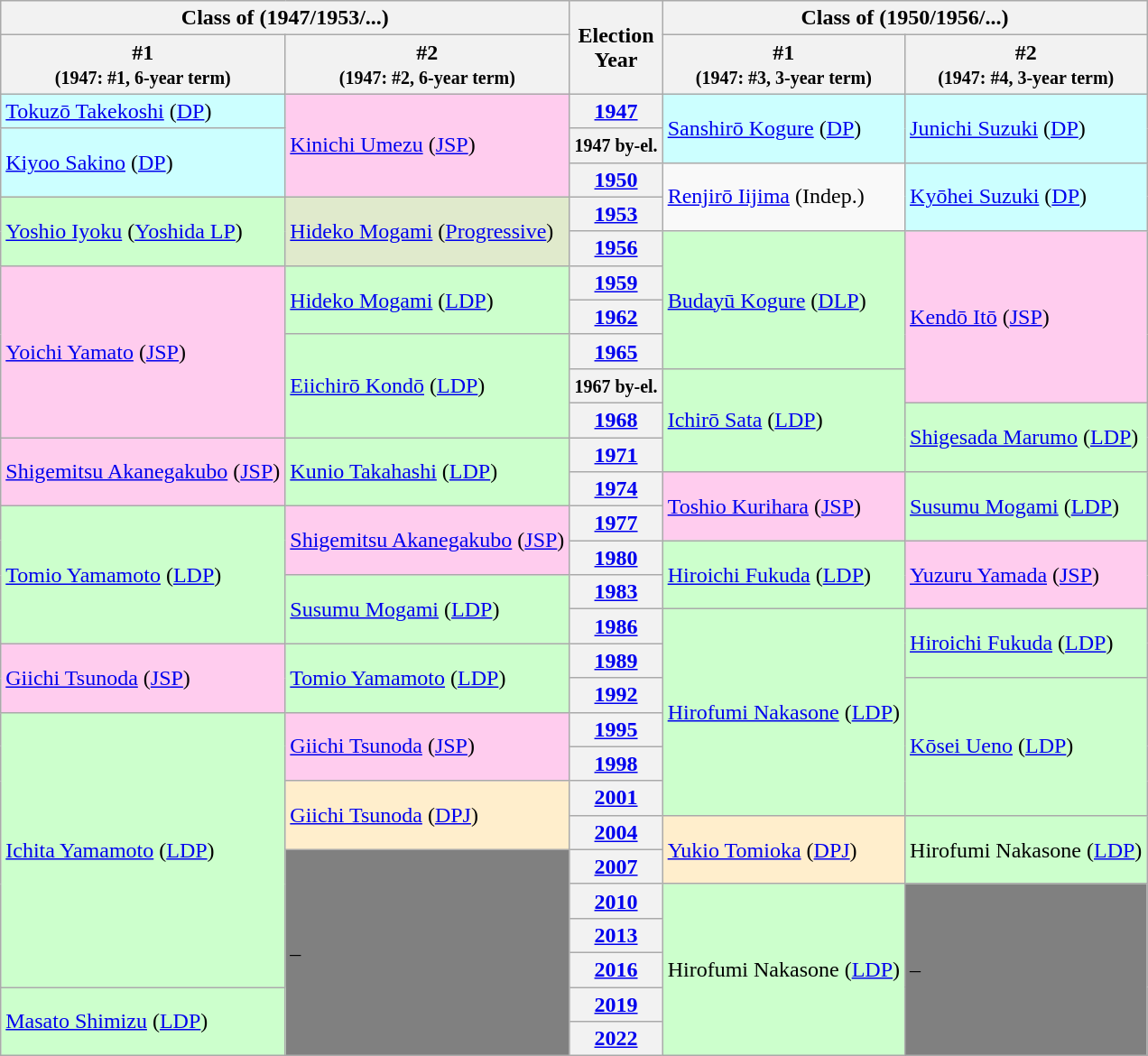<table class="wikitable" border="1">
<tr>
<th colspan="2">Class of (1947/1953/...)</th>
<th rowspan="2">Election<br>Year</th>
<th colspan="2">Class of (1950/1956/...)</th>
</tr>
<tr>
<th>#1<br><small>(1947: #1, 6-year term)</small></th>
<th>#2<br><small>(1947: #2, 6-year term)</small></th>
<th>#1<br><small>(1947: #3, 3-year term)</small></th>
<th>#2<br><small>(1947: #4, 3-year term)</small></th>
</tr>
<tr>
<td bgcolor="#CCFFFF"><a href='#'>Tokuzō Takekoshi</a> (<a href='#'>DP</a>)</td>
<td rowspan="3" bgcolor="#FFCCEE"><a href='#'>Kinichi Umezu</a> (<a href='#'>JSP</a>)</td>
<th><a href='#'>1947</a></th>
<td rowspan="2" bgcolor="#CCFFFF"><a href='#'>Sanshirō Kogure</a> (<a href='#'>DP</a>)</td>
<td rowspan="2" bgcolor="#CCFFFF"><a href='#'>Junichi Suzuki</a> (<a href='#'>DP</a>)</td>
</tr>
<tr>
<td rowspan="2" bgcolor="#CCFFFF"><a href='#'>Kiyoo Sakino</a> (<a href='#'>DP</a>)</td>
<th><small>1947 by-el.</small></th>
</tr>
<tr>
<th><a href='#'>1950</a></th>
<td rowspan="2"><a href='#'>Renjirō Iijima</a> (Indep.)</td>
<td rowspan="2" bgcolor="#CCFFFF"><a href='#'>Kyōhei Suzuki</a> (<a href='#'>DP</a>)</td>
</tr>
<tr>
<td rowspan="2" bgcolor="#CCFFCC"><a href='#'>Yoshio Iyoku</a> (<a href='#'>Yoshida LP</a>)</td>
<td rowspan="2" bgcolor="#E0EACC"><a href='#'>Hideko Mogami</a> (<a href='#'>Progressive</a>)</td>
<th><a href='#'>1953</a></th>
</tr>
<tr>
<th><a href='#'>1956</a></th>
<td rowspan="4" bgcolor="#CCFFCC"><a href='#'>Budayū Kogure</a> (<a href='#'>DLP</a>)</td>
<td rowspan="5" bgcolor="#FFCCEE"><a href='#'>Kendō Itō</a> (<a href='#'>JSP</a>)</td>
</tr>
<tr>
<td rowspan="5" bgcolor="#FFCCEE"><a href='#'>Yoichi Yamato</a> (<a href='#'>JSP</a>)</td>
<td rowspan="2" bgcolor="#CCFFCC"><a href='#'>Hideko Mogami</a> (<a href='#'>LDP</a>)</td>
<th><a href='#'>1959</a></th>
</tr>
<tr>
<th><a href='#'>1962</a></th>
</tr>
<tr>
<td rowspan="3" bgcolor="#CCFFCC"><a href='#'>Eiichirō Kondō</a> (<a href='#'>LDP</a>)</td>
<th><a href='#'>1965</a></th>
</tr>
<tr>
<th><small>1967 by-el.</small></th>
<td rowspan="3" bgcolor="#CCFFCC"><a href='#'>Ichirō Sata</a> (<a href='#'>LDP</a>)</td>
</tr>
<tr>
<th><a href='#'>1968</a></th>
<td rowspan="2" bgcolor="#CCFFCC"><a href='#'>Shigesada Marumo</a> (<a href='#'>LDP</a>)</td>
</tr>
<tr>
<td rowspan="2" bgcolor="#FFCCEE"><a href='#'>Shigemitsu Akanegakubo</a> (<a href='#'>JSP</a>)</td>
<td rowspan="2" bgcolor="#CCFFCC"><a href='#'>Kunio Takahashi</a> (<a href='#'>LDP</a>)</td>
<th><a href='#'>1971</a></th>
</tr>
<tr>
<th><a href='#'>1974</a></th>
<td rowspan="2" bgcolor="#FFCCEE"><a href='#'>Toshio Kurihara</a> (<a href='#'>JSP</a>)</td>
<td rowspan="2" bgcolor="#CCFFCC"><a href='#'>Susumu Mogami</a> (<a href='#'>LDP</a>)</td>
</tr>
<tr>
<td rowspan="4" bgcolor="#CCFFCC"><a href='#'>Tomio Yamamoto</a> (<a href='#'>LDP</a>)</td>
<td rowspan="2" bgcolor="#FFCCEE"><a href='#'>Shigemitsu Akanegakubo</a> (<a href='#'>JSP</a>)</td>
<th><a href='#'>1977</a></th>
</tr>
<tr>
<th><a href='#'>1980</a></th>
<td rowspan="2" bgcolor="#CCFFCC"><a href='#'>Hiroichi Fukuda</a> (<a href='#'>LDP</a>)</td>
<td rowspan="2" bgcolor="#FFCCEE"><a href='#'>Yuzuru Yamada</a> (<a href='#'>JSP</a>)</td>
</tr>
<tr>
<td rowspan="2" bgcolor="#CCFFCC"><a href='#'>Susumu Mogami</a> (<a href='#'>LDP</a>)</td>
<th><a href='#'>1983</a></th>
</tr>
<tr>
<th><a href='#'>1986</a></th>
<td rowspan="6" bgcolor="#CCFFCC"><a href='#'>Hirofumi Nakasone</a> (<a href='#'>LDP</a>)</td>
<td rowspan="2" bgcolor="#CCFFCC"><a href='#'>Hiroichi Fukuda</a> (<a href='#'>LDP</a>)</td>
</tr>
<tr>
<td rowspan="2" bgcolor="#FFCCEE"><a href='#'>Giichi Tsunoda</a> (<a href='#'>JSP</a>)</td>
<td rowspan="2" bgcolor="#CCFFCC"><a href='#'>Tomio Yamamoto</a> (<a href='#'>LDP</a>)</td>
<th><a href='#'>1989</a></th>
</tr>
<tr>
<th><a href='#'>1992</a></th>
<td rowspan="4" bgcolor="#CCFFCC"><a href='#'>Kōsei Ueno</a> (<a href='#'>LDP</a>)</td>
</tr>
<tr>
<td rowspan="8" bgcolor="#CCFFCC"><a href='#'>Ichita Yamamoto</a> (<a href='#'>LDP</a>)</td>
<td rowspan="2" bgcolor="#FFCCEE"><a href='#'>Giichi Tsunoda</a> (<a href='#'>JSP</a>)</td>
<th><a href='#'>1995</a></th>
</tr>
<tr>
<th><a href='#'>1998</a></th>
</tr>
<tr>
<td rowspan="2" bgcolor="#FFEECC"><a href='#'>Giichi Tsunoda</a> (<a href='#'>DPJ</a>)</td>
<th><a href='#'>2001</a></th>
</tr>
<tr>
<th><a href='#'>2004</a></th>
<td rowspan="2" bgcolor="#FFEECC"><a href='#'>Yukio Tomioka</a> (<a href='#'>DPJ</a>)</td>
<td rowspan="2" bgcolor="#CCFFCC">Hirofumi Nakasone (<a href='#'>LDP</a>)</td>
</tr>
<tr>
<td rowspan="6" bgcolor="grey">–</td>
<th><a href='#'>2007</a></th>
</tr>
<tr>
<th><a href='#'>2010</a></th>
<td rowspan="5" bgcolor="#CCFFCC">Hirofumi Nakasone (<a href='#'>LDP</a>)</td>
<td rowspan="5" bgcolor="grey">–</td>
</tr>
<tr>
<th><a href='#'>2013</a></th>
</tr>
<tr>
<th><a href='#'>2016</a></th>
</tr>
<tr>
<td rowspan="2" bgcolor="#CCFFCC"><a href='#'>Masato Shimizu</a> (<a href='#'>LDP</a>)</td>
<th><a href='#'>2019</a></th>
</tr>
<tr>
<th><a href='#'>2022</a></th>
</tr>
</table>
